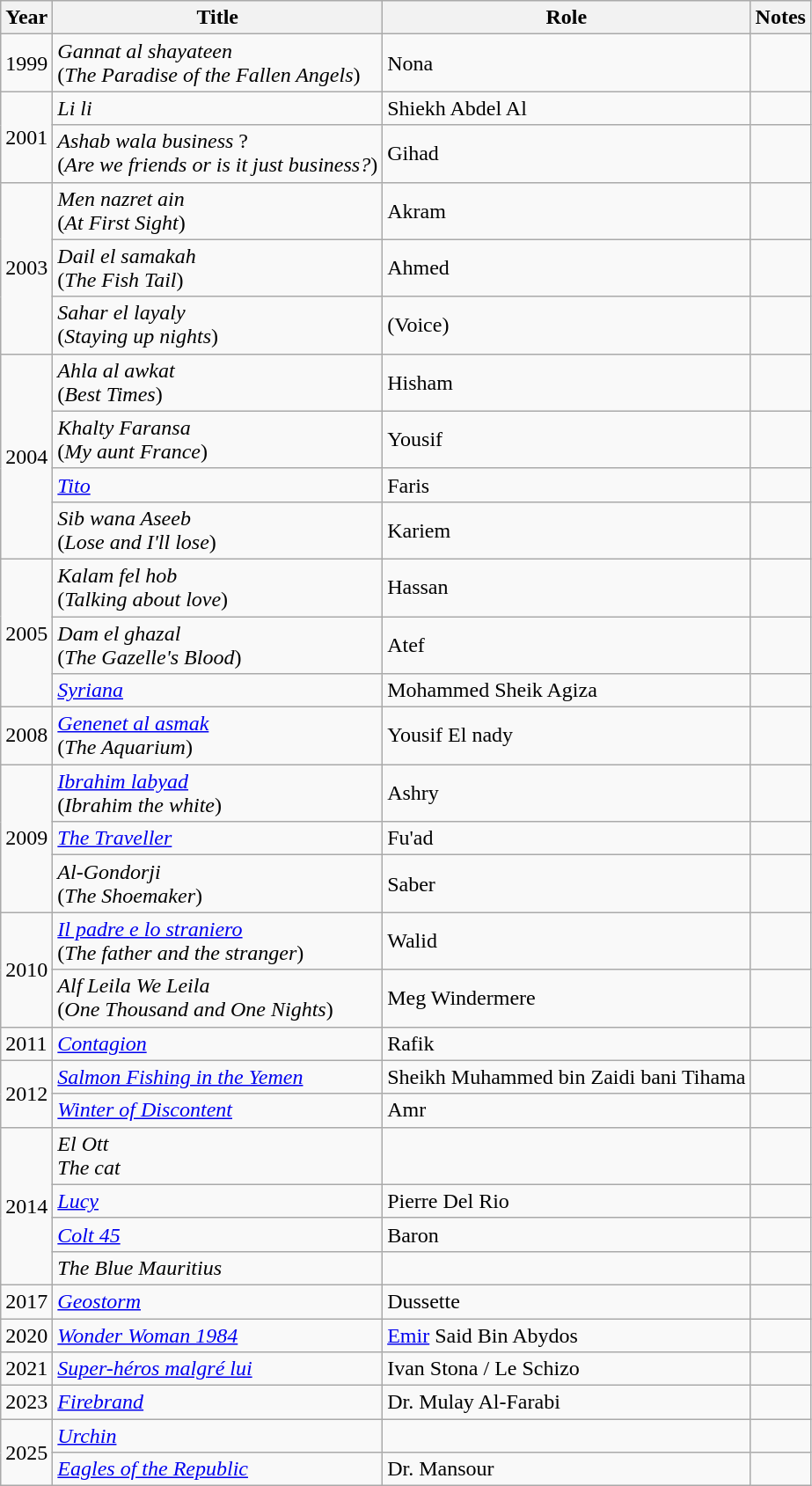<table class="wikitable sortable">
<tr>
<th>Year</th>
<th>Title</th>
<th>Role</th>
<th class="unsortable">Notes</th>
</tr>
<tr>
<td>1999</td>
<td><em>Gannat al shayateen</em> <br>(<em>The Paradise of the Fallen Angels</em>)</td>
<td>Nona</td>
<td></td>
</tr>
<tr>
<td rowspan=2>2001</td>
<td><em>Li li</em></td>
<td>Shiekh Abdel Al</td>
<td></td>
</tr>
<tr>
<td><em>Ashab wala business</em> ?<br>(<em>Are we friends or is it just business?</em>)</td>
<td>Gihad</td>
<td></td>
</tr>
<tr>
<td rowspan=3>2003</td>
<td><em>Men nazret ain</em> <br>(<em>At First Sight</em>)</td>
<td>Akram</td>
<td></td>
</tr>
<tr>
<td><em>Dail el samakah</em> <br>(<em>The Fish Tail</em>)</td>
<td>Ahmed</td>
<td></td>
</tr>
<tr>
<td><em>Sahar el layaly</em> <br>(<em>Staying up nights</em>)</td>
<td>(Voice)</td>
<td></td>
</tr>
<tr>
<td rowspan=4>2004</td>
<td><em>Ahla al awkat</em> <br>(<em>Best Times</em>)</td>
<td>Hisham</td>
<td></td>
</tr>
<tr>
<td><em>Khalty Faransa</em> <br>(<em>My aunt France</em>)</td>
<td>Yousif</td>
<td></td>
</tr>
<tr>
<td><em><a href='#'>Tito</a></em></td>
<td>Faris</td>
<td></td>
</tr>
<tr>
<td><em>Sib wana Aseeb</em> <br>(<em>Lose and I'll lose</em>)</td>
<td>Kariem</td>
<td></td>
</tr>
<tr>
<td rowspan=3>2005</td>
<td><em>Kalam fel hob</em> <br>(<em>Talking about love</em>)</td>
<td>Hassan</td>
<td></td>
</tr>
<tr>
<td><em>Dam el ghazal</em> <br>(<em>The Gazelle's Blood</em>)</td>
<td>Atef</td>
<td></td>
</tr>
<tr>
<td><em><a href='#'>Syriana</a></em></td>
<td>Mohammed Sheik Agiza</td>
<td></td>
</tr>
<tr>
<td>2008</td>
<td><em><a href='#'>Genenet al asmak</a></em> <br>(<em>The Aquarium</em>)</td>
<td>Yousif El nady</td>
<td></td>
</tr>
<tr>
<td rowspan=3>2009</td>
<td><em><a href='#'>Ibrahim labyad</a></em> <br>(<em>Ibrahim the white</em>)</td>
<td>Ashry</td>
<td></td>
</tr>
<tr>
<td><em><a href='#'>The Traveller</a></em></td>
<td>Fu'ad</td>
<td></td>
</tr>
<tr>
<td><em>Al-Gondorji</em> <br>(<em>The Shoemaker</em>)</td>
<td>Saber</td>
<td></td>
</tr>
<tr>
<td rowspan=2>2010</td>
<td><em><a href='#'>Il padre e lo straniero</a></em> <br>(<em>The father and the stranger</em>)</td>
<td>Walid</td>
<td></td>
</tr>
<tr>
<td><em>Alf Leila We Leila</em> <br>(<em>One Thousand and One Nights</em>)</td>
<td>Meg Windermere</td>
<td></td>
</tr>
<tr>
<td>2011</td>
<td><em><a href='#'>Contagion</a></em></td>
<td>Rafik</td>
<td></td>
</tr>
<tr>
<td rowspan=2>2012</td>
<td><em><a href='#'>Salmon Fishing in the Yemen</a></em></td>
<td>Sheikh Muhammed bin Zaidi bani Tihama</td>
<td></td>
</tr>
<tr>
<td><em><a href='#'>Winter of Discontent</a></em></td>
<td>Amr</td>
<td></td>
</tr>
<tr>
<td rowspan=4>2014</td>
<td><em>El Ott</em><br> <em>The cat</em></td>
<td></td>
<td></td>
</tr>
<tr>
<td><em><a href='#'>Lucy</a> </em></td>
<td>Pierre Del Rio</td>
<td></td>
</tr>
<tr>
<td><em><a href='#'>Colt 45</a></em></td>
<td>Baron</td>
<td></td>
</tr>
<tr>
<td><em>The Blue Mauritius</em></td>
<td></td>
<td></td>
</tr>
<tr>
<td>2017</td>
<td><em><a href='#'>Geostorm</a></em></td>
<td>Dussette</td>
<td></td>
</tr>
<tr>
<td>2020</td>
<td><em><a href='#'>Wonder Woman 1984</a></em></td>
<td><a href='#'>Emir</a> Said Bin Abydos</td>
<td></td>
</tr>
<tr>
<td>2021</td>
<td><em><a href='#'>Super-héros malgré lui</a></em></td>
<td>Ivan Stona / Le Schizo</td>
<td></td>
</tr>
<tr>
<td>2023</td>
<td><em><a href='#'>Firebrand</a></em></td>
<td>Dr. Mulay Al-Farabi</td>
<td></td>
</tr>
<tr>
<td rowspan="2">2025</td>
<td><em><a href='#'>Urchin</a></em></td>
<td></td>
<td></td>
</tr>
<tr>
<td><em><a href='#'>Eagles of the Republic</a></em></td>
<td>Dr. Mansour</td>
<td></td>
</tr>
</table>
